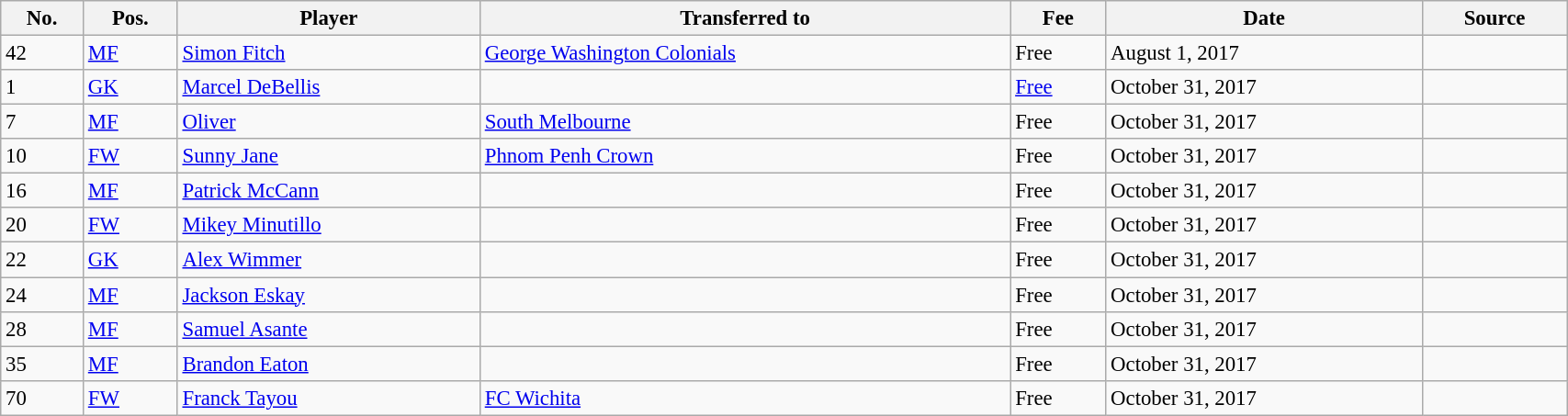<table class="wikitable sortable" style="width:90%; text-align:center; font-size:95%; text-align:left;">
<tr>
<th>No.</th>
<th>Pos.</th>
<th>Player</th>
<th>Transferred to</th>
<th>Fee</th>
<th>Date</th>
<th>Source</th>
</tr>
<tr>
<td>42</td>
<td><a href='#'>MF</a></td>
<td> <a href='#'>Simon Fitch</a></td>
<td> <a href='#'>George Washington Colonials</a></td>
<td>Free</td>
<td>August 1, 2017</td>
<td></td>
</tr>
<tr>
<td>1</td>
<td><a href='#'>GK</a></td>
<td> <a href='#'>Marcel DeBellis</a></td>
<td></td>
<td><a href='#'>Free</a></td>
<td>October 31, 2017</td>
<td></td>
</tr>
<tr>
<td>7</td>
<td><a href='#'>MF</a></td>
<td> <a href='#'>Oliver</a></td>
<td> <a href='#'>South Melbourne</a></td>
<td>Free</td>
<td>October 31, 2017</td>
</tr>
<tr>
<td>10</td>
<td><a href='#'>FW</a></td>
<td> <a href='#'>Sunny Jane</a></td>
<td> <a href='#'>Phnom Penh Crown</a></td>
<td>Free</td>
<td>October 31, 2017</td>
<td></td>
</tr>
<tr>
<td>16</td>
<td><a href='#'>MF</a></td>
<td> <a href='#'>Patrick McCann</a></td>
<td></td>
<td>Free</td>
<td>October 31, 2017</td>
<td></td>
</tr>
<tr>
<td>20</td>
<td><a href='#'>FW</a></td>
<td> <a href='#'>Mikey Minutillo</a></td>
<td></td>
<td>Free</td>
<td>October 31, 2017</td>
<td></td>
</tr>
<tr>
<td>22</td>
<td><a href='#'>GK</a></td>
<td> <a href='#'>Alex Wimmer</a></td>
<td></td>
<td>Free</td>
<td>October 31, 2017</td>
<td></td>
</tr>
<tr>
<td>24</td>
<td><a href='#'>MF</a></td>
<td> <a href='#'>Jackson Eskay</a></td>
<td></td>
<td>Free</td>
<td>October 31, 2017</td>
<td></td>
</tr>
<tr>
<td>28</td>
<td><a href='#'>MF</a></td>
<td> <a href='#'>Samuel Asante</a></td>
<td></td>
<td>Free</td>
<td>October 31, 2017</td>
<td></td>
</tr>
<tr>
<td>35</td>
<td><a href='#'>MF</a></td>
<td> <a href='#'>Brandon Eaton</a></td>
<td></td>
<td>Free</td>
<td>October 31, 2017</td>
<td></td>
</tr>
<tr>
<td>70</td>
<td><a href='#'>FW</a></td>
<td> <a href='#'>Franck Tayou</a></td>
<td> <a href='#'>FC Wichita</a></td>
<td>Free</td>
<td>October 31, 2017</td>
<td></td>
</tr>
</table>
